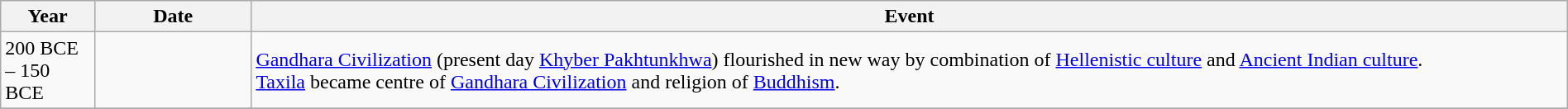<table class="wikitable" style="width:100%">
<tr>
<th style="width:6%">Year</th>
<th style="width:10%">Date</th>
<th>Event</th>
</tr>
<tr>
<td>200 BCE – 150 BCE</td>
<td></td>
<td><a href='#'>Gandhara Civilization</a> (present day <a href='#'>Khyber Pakhtunkhwa</a>) flourished in new way by combination of <a href='#'>Hellenistic culture</a> and <a href='#'>Ancient Indian culture</a>.<br><a href='#'>Taxila</a> became centre of <a href='#'>Gandhara Civilization</a> and religion of <a href='#'>Buddhism</a>.</td>
</tr>
<tr>
</tr>
</table>
